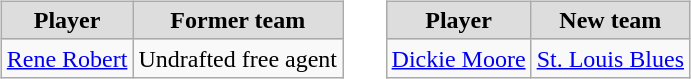<table cellspacing="10">
<tr>
<td valign="top"><br><table class="wikitable">
<tr style="text-align:center; background:#ddd;">
<td><strong>Player</strong></td>
<td><strong>Former team</strong></td>
</tr>
<tr>
<td><a href='#'>Rene Robert</a></td>
<td>Undrafted free agent</td>
</tr>
</table>
</td>
<td valign="top"><br><table class="wikitable">
<tr style="text-align:center; background:#ddd;">
<td><strong>Player</strong></td>
<td><strong>New team</strong></td>
</tr>
<tr>
<td><a href='#'>Dickie Moore</a></td>
<td><a href='#'>St. Louis Blues</a></td>
</tr>
</table>
</td>
</tr>
</table>
